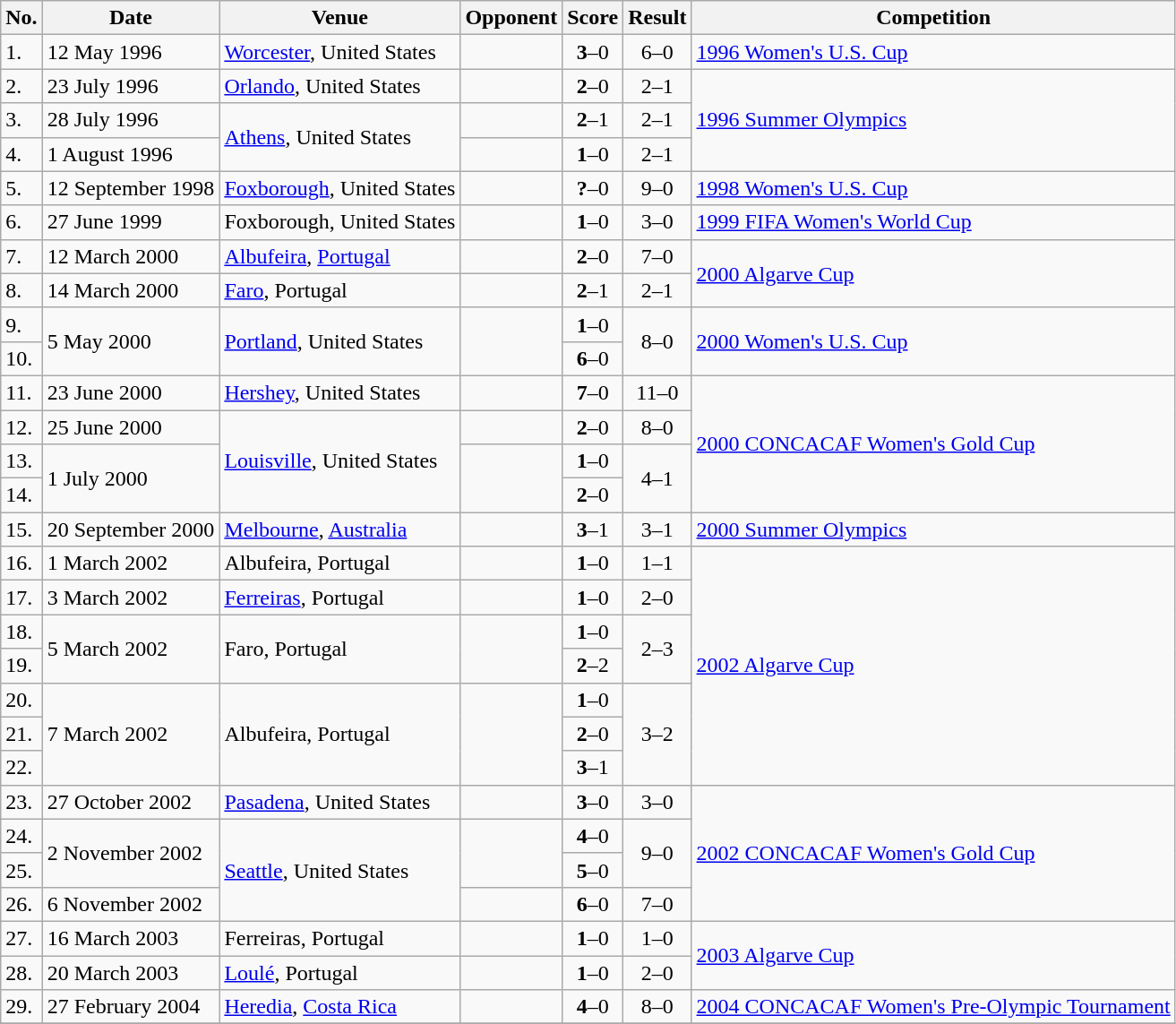<table class="wikitable">
<tr>
<th>No.</th>
<th>Date</th>
<th>Venue</th>
<th>Opponent</th>
<th>Score</th>
<th>Result</th>
<th>Competition</th>
</tr>
<tr>
<td>1.</td>
<td>12 May 1996</td>
<td><a href='#'>Worcester</a>, United States</td>
<td></td>
<td align=center><strong>3</strong>–0</td>
<td align=center>6–0</td>
<td><a href='#'>1996 Women's U.S. Cup</a></td>
</tr>
<tr>
<td>2.</td>
<td>23 July 1996</td>
<td><a href='#'>Orlando</a>, United States</td>
<td></td>
<td align=center><strong>2</strong>–0</td>
<td align=center>2–1</td>
<td rowspan=3><a href='#'>1996 Summer Olympics</a></td>
</tr>
<tr>
<td>3.</td>
<td>28 July 1996</td>
<td rowspan=2><a href='#'>Athens</a>, United States</td>
<td></td>
<td align=center><strong>2</strong>–1</td>
<td align=center>2–1</td>
</tr>
<tr>
<td>4.</td>
<td>1 August 1996</td>
<td></td>
<td align=center><strong>1</strong>–0</td>
<td align=center>2–1</td>
</tr>
<tr>
<td>5.</td>
<td>12 September 1998</td>
<td><a href='#'>Foxborough</a>, United States</td>
<td></td>
<td align=center><strong>?</strong>–0</td>
<td align=center>9–0</td>
<td><a href='#'>1998 Women's U.S. Cup</a></td>
</tr>
<tr>
<td>6.</td>
<td>27 June 1999</td>
<td>Foxborough, United States</td>
<td></td>
<td align=center><strong>1</strong>–0</td>
<td align=center>3–0</td>
<td><a href='#'>1999 FIFA Women's World Cup</a></td>
</tr>
<tr>
<td>7.</td>
<td>12 March 2000</td>
<td><a href='#'>Albufeira</a>, <a href='#'>Portugal</a></td>
<td></td>
<td align=center><strong>2</strong>–0</td>
<td align=center>7–0</td>
<td rowspan=2><a href='#'>2000 Algarve Cup</a></td>
</tr>
<tr>
<td>8.</td>
<td>14 March 2000</td>
<td><a href='#'>Faro</a>, Portugal</td>
<td></td>
<td align=center><strong>2</strong>–1</td>
<td align=center>2–1</td>
</tr>
<tr>
<td>9.</td>
<td rowspan=2>5 May 2000</td>
<td rowspan=2><a href='#'>Portland</a>, United States</td>
<td rowspan=2></td>
<td align=center><strong>1</strong>–0</td>
<td rowspan=2 align=center>8–0</td>
<td rowspan=2><a href='#'>2000 Women's U.S. Cup</a></td>
</tr>
<tr>
<td>10.</td>
<td align=center><strong>6</strong>–0</td>
</tr>
<tr>
<td>11.</td>
<td>23 June 2000</td>
<td><a href='#'>Hershey</a>, United States</td>
<td></td>
<td align=center><strong>7</strong>–0</td>
<td align=center>11–0</td>
<td rowspan=4><a href='#'>2000 CONCACAF Women's Gold Cup</a></td>
</tr>
<tr>
<td>12.</td>
<td>25 June 2000</td>
<td rowspan=3><a href='#'>Louisville</a>, United States</td>
<td></td>
<td align=center><strong>2</strong>–0</td>
<td align=center>8–0</td>
</tr>
<tr>
<td>13.</td>
<td rowspan=2>1 July 2000</td>
<td rowspan=2></td>
<td align=center><strong>1</strong>–0</td>
<td rowspan=2 align=center>4–1</td>
</tr>
<tr>
<td>14.</td>
<td align=center><strong>2</strong>–0</td>
</tr>
<tr>
<td>15.</td>
<td>20 September 2000</td>
<td><a href='#'>Melbourne</a>, <a href='#'>Australia</a></td>
<td></td>
<td align=center><strong>3</strong>–1</td>
<td align=center>3–1</td>
<td><a href='#'>2000 Summer Olympics</a></td>
</tr>
<tr>
<td>16.</td>
<td>1 March 2002</td>
<td>Albufeira, Portugal</td>
<td></td>
<td align=center><strong>1</strong>–0</td>
<td align=center>1–1</td>
<td rowspan=7><a href='#'>2002 Algarve Cup</a></td>
</tr>
<tr>
<td>17.</td>
<td>3 March 2002</td>
<td><a href='#'>Ferreiras</a>, Portugal</td>
<td></td>
<td align=center><strong>1</strong>–0</td>
<td align=center>2–0</td>
</tr>
<tr>
<td>18.</td>
<td rowspan=2>5 March 2002</td>
<td rowspan=2>Faro, Portugal</td>
<td rowspan=2></td>
<td align=center><strong>1</strong>–0</td>
<td rowspan=2 align=center>2–3</td>
</tr>
<tr>
<td>19.</td>
<td align=center><strong>2</strong>–2</td>
</tr>
<tr>
<td>20.</td>
<td rowspan=3>7 March 2002</td>
<td rowspan=3>Albufeira, Portugal</td>
<td rowspan=3></td>
<td align=center><strong>1</strong>–0</td>
<td rowspan=3 align=center>3–2</td>
</tr>
<tr>
<td>21.</td>
<td align=center><strong>2</strong>–0</td>
</tr>
<tr>
<td>22.</td>
<td align=center><strong>3</strong>–1</td>
</tr>
<tr>
<td>23.</td>
<td>27 October 2002</td>
<td><a href='#'>Pasadena</a>, United States</td>
<td></td>
<td align=center><strong>3</strong>–0</td>
<td align=center>3–0</td>
<td rowspan=4><a href='#'>2002 CONCACAF Women's Gold Cup</a></td>
</tr>
<tr>
<td>24.</td>
<td rowspan=2>2 November 2002</td>
<td rowspan=3><a href='#'>Seattle</a>, United States</td>
<td rowspan=2></td>
<td align=center><strong>4</strong>–0</td>
<td rowspan=2 align=center>9–0</td>
</tr>
<tr>
<td>25.</td>
<td align=center><strong>5</strong>–0</td>
</tr>
<tr>
<td>26.</td>
<td>6 November 2002</td>
<td></td>
<td align=center><strong>6</strong>–0</td>
<td align=center>7–0</td>
</tr>
<tr>
<td>27.</td>
<td>16 March 2003</td>
<td>Ferreiras, Portugal</td>
<td></td>
<td align=center><strong>1</strong>–0</td>
<td align=center>1–0</td>
<td rowspan=2><a href='#'>2003 Algarve Cup</a></td>
</tr>
<tr>
<td>28.</td>
<td>20 March 2003</td>
<td><a href='#'>Loulé</a>, Portugal</td>
<td></td>
<td align=center><strong>1</strong>–0</td>
<td align=center>2–0</td>
</tr>
<tr>
<td>29.</td>
<td>27 February 2004</td>
<td><a href='#'>Heredia</a>, <a href='#'>Costa Rica</a></td>
<td></td>
<td align=center><strong>4</strong>–0</td>
<td align=center>8–0</td>
<td><a href='#'>2004 CONCACAF Women's Pre-Olympic Tournament</a></td>
</tr>
<tr>
</tr>
</table>
